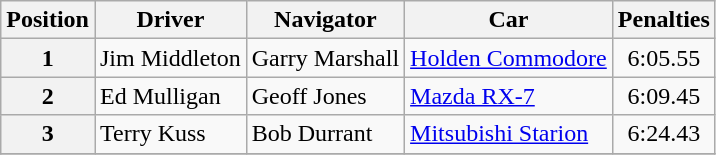<table class="wikitable" border="1">
<tr>
<th>Position</th>
<th>Driver</th>
<th>Navigator</th>
<th>Car</th>
<th>Penalties</th>
</tr>
<tr>
<th>1</th>
<td>Jim Middleton</td>
<td>Garry Marshall</td>
<td><a href='#'>Holden Commodore</a></td>
<td align="center">6:05.55</td>
</tr>
<tr>
<th>2</th>
<td>Ed Mulligan</td>
<td>Geoff Jones</td>
<td><a href='#'>Mazda RX-7</a></td>
<td align="center">6:09.45</td>
</tr>
<tr>
<th>3</th>
<td>Terry Kuss</td>
<td>Bob Durrant</td>
<td><a href='#'>Mitsubishi Starion</a></td>
<td align="center">6:24.43</td>
</tr>
<tr>
</tr>
</table>
